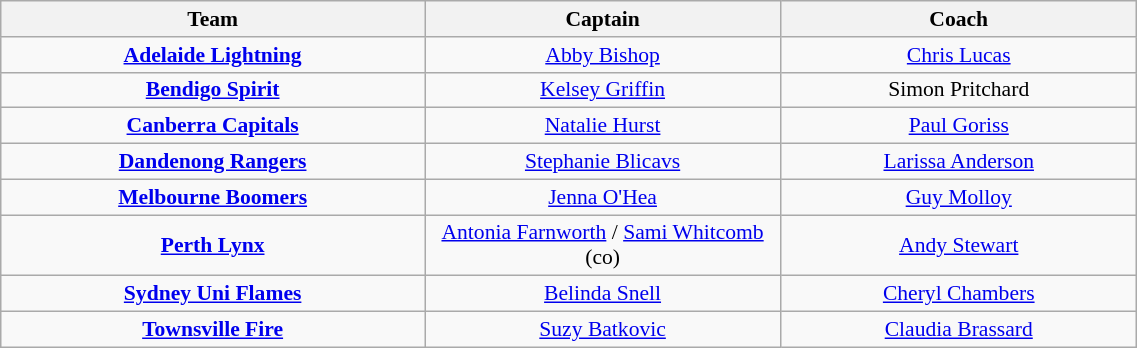<table class="wikitable" style="width: 60%; text-align:center; font-size:90%">
<tr>
<th colspan=1 width=150>Team</th>
<th width=125>Captain</th>
<th width=125>Coach</th>
</tr>
<tr>
<td><strong><a href='#'>Adelaide Lightning</a></strong></td>
<td><a href='#'>Abby Bishop</a></td>
<td><a href='#'>Chris Lucas</a></td>
</tr>
<tr>
<td><strong><a href='#'>Bendigo Spirit</a></strong></td>
<td><a href='#'>Kelsey Griffin</a></td>
<td>Simon Pritchard</td>
</tr>
<tr>
<td><strong><a href='#'>Canberra Capitals</a></strong></td>
<td><a href='#'>Natalie Hurst</a></td>
<td><a href='#'>Paul Goriss</a></td>
</tr>
<tr>
<td><strong><a href='#'>Dandenong Rangers</a></strong></td>
<td><a href='#'>Stephanie Blicavs</a></td>
<td><a href='#'>Larissa Anderson</a></td>
</tr>
<tr>
<td><strong><a href='#'>Melbourne Boomers</a></strong></td>
<td><a href='#'>Jenna O'Hea</a></td>
<td><a href='#'>Guy Molloy</a></td>
</tr>
<tr>
<td><strong><a href='#'>Perth Lynx</a></strong></td>
<td><a href='#'>Antonia Farnworth</a> / <a href='#'>Sami Whitcomb</a> (co)</td>
<td><a href='#'>Andy Stewart</a></td>
</tr>
<tr>
<td><strong><a href='#'>Sydney Uni Flames</a></strong></td>
<td><a href='#'>Belinda Snell</a></td>
<td><a href='#'>Cheryl Chambers</a></td>
</tr>
<tr>
<td><strong><a href='#'>Townsville Fire</a></strong></td>
<td><a href='#'>Suzy Batkovic</a></td>
<td><a href='#'>Claudia Brassard</a></td>
</tr>
</table>
